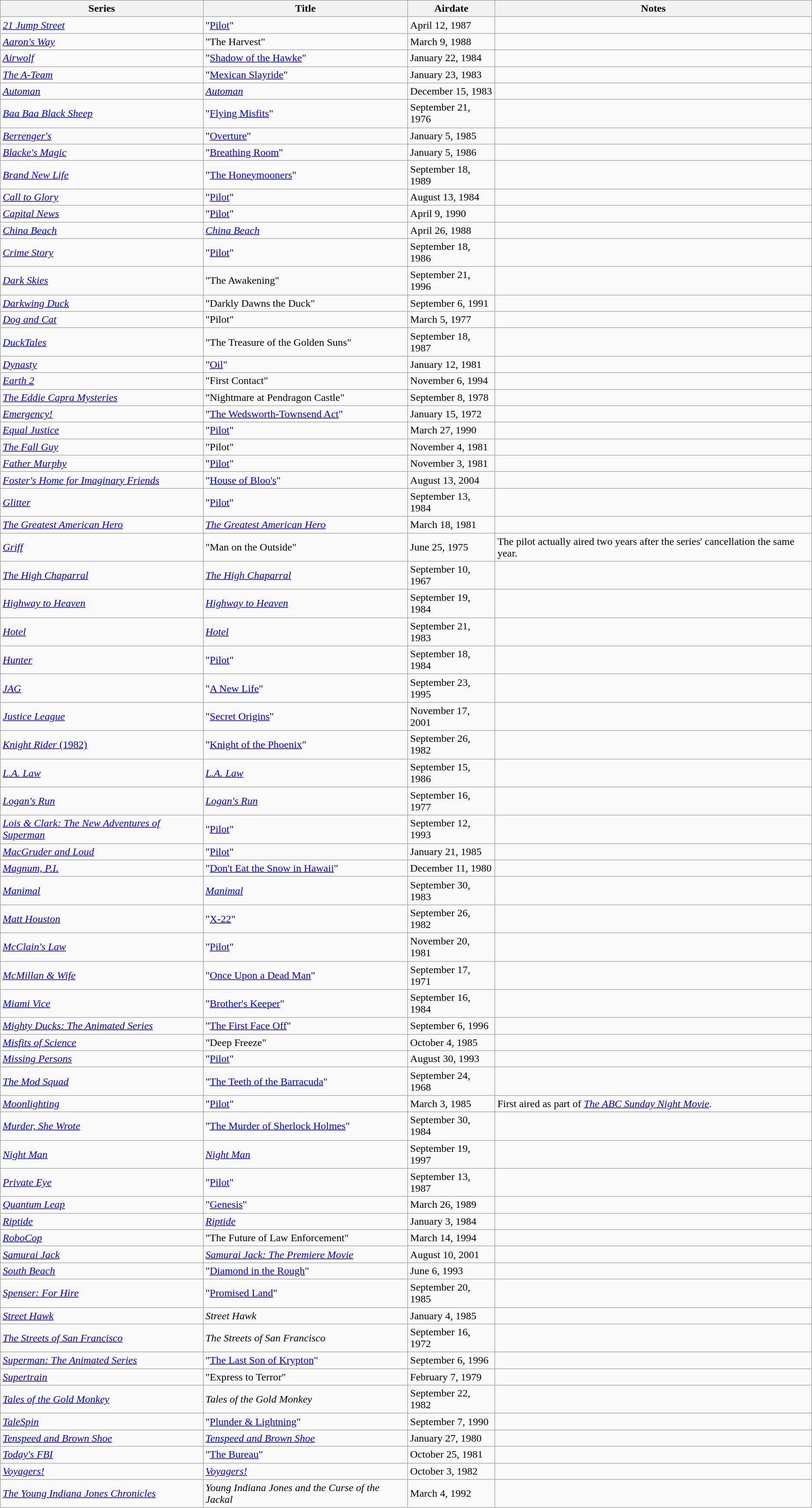<table class="wikitable sortable">
<tr>
<th>Series</th>
<th>Title</th>
<th>Airdate</th>
<th class="unsortable">Notes</th>
</tr>
<tr>
<td><em><a href='#'>21 Jump Street</a></em></td>
<td>"<a href='#'>Pilot</a>"</td>
<td>April 12, 1987</td>
<td></td>
</tr>
<tr>
<td><em><a href='#'>Aaron's Way</a></em></td>
<td>"The Harvest"</td>
<td>March 9, 1988</td>
<td></td>
</tr>
<tr>
<td><em><a href='#'>Airwolf</a></em></td>
<td>"<a href='#'>Shadow of the Hawke</a>"</td>
<td>January 22, 1984</td>
<td></td>
</tr>
<tr>
<td><em><a href='#'>The A-Team</a></em></td>
<td>"<a href='#'>Mexican Slayride</a>"</td>
<td>January 23, 1983</td>
<td></td>
</tr>
<tr>
<td><em><a href='#'>Automan</a></em></td>
<td><em><a href='#'>Automan</a></em></td>
<td>December 15, 1983</td>
<td></td>
</tr>
<tr>
<td><em><a href='#'>Baa Baa Black Sheep</a></em></td>
<td>"<a href='#'>Flying Misfits</a>"</td>
<td>September 21, 1976</td>
<td></td>
</tr>
<tr>
<td><em><a href='#'>Berrenger's</a></em></td>
<td>"<a href='#'>Overture</a>"</td>
<td>January 5, 1985</td>
<td></td>
</tr>
<tr>
<td><em><a href='#'>Blacke's Magic</a></em></td>
<td>"<a href='#'>Breathing Room</a>"</td>
<td>January 5, 1986</td>
<td></td>
</tr>
<tr>
<td><em><a href='#'>Brand New Life</a></em></td>
<td>"<a href='#'>The Honeymooners</a>"</td>
<td>September 18, 1989</td>
<td></td>
</tr>
<tr>
<td><em><a href='#'>Call to Glory</a></em></td>
<td>"<a href='#'>Pilot</a>"</td>
<td>August 13, 1984</td>
<td></td>
</tr>
<tr>
<td><em><a href='#'>Capital News</a></em></td>
<td>"<a href='#'>Pilot</a>"</td>
<td>April 9, 1990</td>
<td></td>
</tr>
<tr>
<td><em><a href='#'>China Beach</a></em></td>
<td><em><a href='#'>China Beach</a></em></td>
<td>April 26, 1988</td>
<td></td>
</tr>
<tr>
<td><em><a href='#'>Crime Story</a></em></td>
<td>"<a href='#'>Pilot</a>"</td>
<td>September 18, 1986</td>
<td></td>
</tr>
<tr>
<td><em><a href='#'>Dark Skies</a></em></td>
<td>"The Awakening"</td>
<td>September 21, 1996</td>
<td></td>
</tr>
<tr>
<td><em><a href='#'>Darkwing Duck</a></em></td>
<td>"Darkly Dawns the Duck"</td>
<td>September 6, 1991</td>
<td></td>
</tr>
<tr>
<td><em><a href='#'>Dog and Cat</a></em></td>
<td>"Pilot"</td>
<td>March 5, 1977</td>
<td></td>
</tr>
<tr>
<td><em><a href='#'>DuckTales</a></em></td>
<td>"The Treasure of the Golden Suns"</td>
<td>September 18, 1987</td>
<td></td>
</tr>
<tr>
<td><em><a href='#'>Dynasty</a></em></td>
<td>"<a href='#'>Oil</a>"</td>
<td>January 12, 1981</td>
<td></td>
</tr>
<tr>
<td><em><a href='#'>Earth 2</a></em></td>
<td>"First Contact"</td>
<td>November 6, 1994</td>
<td></td>
</tr>
<tr>
<td><em><a href='#'>The Eddie Capra Mysteries</a></em></td>
<td>"Nightmare at Pendragon Castle"</td>
<td>September 8, 1978</td>
<td></td>
</tr>
<tr>
<td><em><a href='#'>Emergency!</a></em></td>
<td>"<a href='#'>The Wedsworth-Townsend Act</a>"</td>
<td>January 15, 1972</td>
<td></td>
</tr>
<tr>
<td><em><a href='#'>Equal Justice</a></em></td>
<td>"<a href='#'>Pilot</a>"</td>
<td>March 27, 1990</td>
<td></td>
</tr>
<tr>
<td><em><a href='#'>The Fall Guy</a></em></td>
<td>"Pilot"</td>
<td>November 4, 1981</td>
<td></td>
</tr>
<tr>
<td><em><a href='#'>Father Murphy</a></em></td>
<td>"<a href='#'>Pilot</a>"</td>
<td>November 3, 1981</td>
<td></td>
</tr>
<tr>
<td><em><a href='#'>Foster's Home for Imaginary Friends</a></em></td>
<td>"<a href='#'>House of Bloo's</a>"</td>
<td>August 13, 2004</td>
<td></td>
</tr>
<tr>
<td><em><a href='#'>Glitter</a></em></td>
<td>"<a href='#'>Pilot</a>"</td>
<td>September 13, 1984</td>
<td></td>
</tr>
<tr>
<td><em><a href='#'>The Greatest American Hero</a></em></td>
<td><em><a href='#'>The Greatest American Hero</a></em></td>
<td>March 18, 1981</td>
<td></td>
</tr>
<tr>
<td><em><a href='#'>Griff</a></em></td>
<td>"Man on the Outside"</td>
<td>June 25, 1975</td>
<td>The pilot actually aired two years after the series' cancellation the same year.</td>
</tr>
<tr>
<td><em><a href='#'>The High Chaparral</a></em></td>
<td><em><a href='#'>The High Chaparral</a></em></td>
<td>September 10, 1967</td>
<td></td>
</tr>
<tr>
<td><em><a href='#'>Highway to Heaven</a></em></td>
<td><em><a href='#'>Highway to Heaven</a></em></td>
<td>September 19, 1984</td>
<td></td>
</tr>
<tr>
<td><em><a href='#'>Hotel</a></em></td>
<td><em><a href='#'>Hotel</a></em></td>
<td>September 21, 1983</td>
<td></td>
</tr>
<tr>
<td><em><a href='#'>Hunter</a></em></td>
<td>"<a href='#'>Pilot</a>"</td>
<td>September 18, 1984</td>
<td></td>
</tr>
<tr>
<td><em><a href='#'>JAG</a></em></td>
<td>"<a href='#'>A New Life</a>"</td>
<td>September 23, 1995</td>
<td></td>
</tr>
<tr>
<td><em><a href='#'>Justice League</a></em></td>
<td>"<a href='#'>Secret Origins</a>"</td>
<td>November 17, 2001</td>
<td></td>
</tr>
<tr>
<td><a href='#'><em>Knight Rider</em> (1982)</a></td>
<td>"<a href='#'>Knight of the Phoenix</a>"</td>
<td>September 26, 1982</td>
<td></td>
</tr>
<tr>
<td><em><a href='#'>L.A. Law</a></em></td>
<td><em><a href='#'>L.A. Law</a></em></td>
<td>September 15, 1986</td>
<td></td>
</tr>
<tr>
<td><em><a href='#'>Logan's Run</a></em></td>
<td><em><a href='#'>Logan's Run</a></em></td>
<td>September 16, 1977</td>
<td></td>
</tr>
<tr>
<td><em><a href='#'>Lois & Clark: The New Adventures of Superman</a></em></td>
<td>"<a href='#'>Pilot</a>"</td>
<td>September 12, 1993</td>
<td></td>
</tr>
<tr>
<td><em><a href='#'>MacGruder and Loud</a></em></td>
<td>"<a href='#'>Pilot</a>"</td>
<td>January 21, 1985</td>
<td></td>
</tr>
<tr>
<td><em><a href='#'>Magnum, P.I.</a></em></td>
<td>"<a href='#'>Don't Eat the Snow in Hawaii</a>"</td>
<td>December 11, 1980</td>
<td></td>
</tr>
<tr>
<td><em><a href='#'>Manimal</a></em></td>
<td><em><a href='#'>Manimal</a></em></td>
<td>September 30, 1983</td>
<td></td>
</tr>
<tr>
<td><em><a href='#'>Matt Houston</a></em></td>
<td>"<a href='#'>X-22</a>"</td>
<td>September 26, 1982</td>
<td></td>
</tr>
<tr>
<td><em><a href='#'>McClain's Law</a></em></td>
<td>"<a href='#'>Pilot</a>"</td>
<td>November 20, 1981</td>
<td></td>
</tr>
<tr>
<td><em><a href='#'>McMillan & Wife</a></em></td>
<td>"<a href='#'>Once Upon a Dead Man</a>"</td>
<td>September 17, 1971</td>
<td></td>
</tr>
<tr>
<td><em><a href='#'>Miami Vice</a></em></td>
<td>"<a href='#'>Brother's Keeper</a>"</td>
<td>September 16, 1984</td>
<td></td>
</tr>
<tr>
<td><em><a href='#'>Mighty Ducks: The Animated Series</a></em></td>
<td>"<a href='#'>The First Face Off</a>"</td>
<td>September 6, 1996</td>
<td></td>
</tr>
<tr>
<td><em><a href='#'>Misfits of Science</a></em></td>
<td>"Deep Freeze"</td>
<td>October 4, 1985</td>
<td></td>
</tr>
<tr>
<td><em><a href='#'>Missing Persons</a></em></td>
<td>"<a href='#'>Pilot</a>"</td>
<td>August 30, 1993</td>
<td></td>
</tr>
<tr>
<td><em><a href='#'>The Mod Squad</a></em></td>
<td>"<a href='#'>The Teeth of the Barracuda</a>"</td>
<td>September 24, 1968</td>
<td></td>
</tr>
<tr>
<td><em><a href='#'>Moonlighting</a></em></td>
<td>"<a href='#'>Pilot</a>"</td>
<td>March 3, 1985</td>
<td>First aired as part of <em><a href='#'>The ABC Sunday Night Movie</a></em>.</td>
</tr>
<tr>
<td><em><a href='#'>Murder, She Wrote</a></em></td>
<td>"<a href='#'>The Murder of Sherlock Holmes</a>"</td>
<td>September 30, 1984</td>
<td></td>
</tr>
<tr>
<td><em><a href='#'>Night Man</a></em></td>
<td><em><a href='#'>Night Man</a></em></td>
<td>September 19, 1997</td>
<td></td>
</tr>
<tr>
<td><em><a href='#'>Private Eye</a></em></td>
<td>"<a href='#'>Pilot</a>"</td>
<td>September 13, 1987</td>
<td></td>
</tr>
<tr>
<td><em><a href='#'>Quantum Leap</a></em></td>
<td>"<a href='#'>Genesis</a>"</td>
<td>March 26, 1989</td>
<td></td>
</tr>
<tr>
<td><em><a href='#'>Riptide</a></em></td>
<td><em><a href='#'>Riptide</a></em></td>
<td>January 3, 1984</td>
<td></td>
</tr>
<tr>
<td><em><a href='#'>RoboCop</a></em></td>
<td>"The Future of Law Enforcement"</td>
<td>March 14, 1994</td>
<td></td>
</tr>
<tr>
<td><em><a href='#'>Samurai Jack</a></em></td>
<td><em><a href='#'>Samurai Jack: The Premiere Movie</a></em></td>
<td>August 10, 2001</td>
<td></td>
</tr>
<tr>
<td><em><a href='#'>South Beach</a></em></td>
<td>"<a href='#'>Diamond in the Rough</a>"</td>
<td>June 6, 1993</td>
<td></td>
</tr>
<tr>
<td><em><a href='#'>Spenser: For Hire</a></em></td>
<td>"<a href='#'>Promised Land</a>"</td>
<td>September 20, 1985</td>
<td></td>
</tr>
<tr>
<td><em><a href='#'>Street Hawk</a></em></td>
<td><em>Street Hawk</em></td>
<td>January 4, 1985</td>
<td></td>
</tr>
<tr>
<td><em><a href='#'>The Streets of San Francisco</a></em></td>
<td><em>The Streets of San Francisco</em></td>
<td>September 16, 1972</td>
<td></td>
</tr>
<tr>
<td><em><a href='#'>Superman: The Animated Series</a></em></td>
<td>"<a href='#'>The Last Son of Krypton</a>"</td>
<td>September 6, 1996</td>
<td></td>
</tr>
<tr>
<td><em><a href='#'>Supertrain</a></em></td>
<td>"Express to Terror"</td>
<td>February 7, 1979</td>
<td></td>
</tr>
<tr>
<td><em><a href='#'>Tales of the Gold Monkey</a></em></td>
<td><em>Tales of the Gold Monkey</em></td>
<td>September 22, 1982</td>
<td></td>
</tr>
<tr>
<td><em><a href='#'>TaleSpin</a></em></td>
<td>"<a href='#'>Plunder & Lightning</a>"</td>
<td>September 7, 1990</td>
<td></td>
</tr>
<tr>
<td><em><a href='#'>Tenspeed and Brown Shoe</a></em></td>
<td><em><a href='#'>Tenspeed and Brown Shoe</a></em></td>
<td>January 27, 1980</td>
<td></td>
</tr>
<tr>
<td><em><a href='#'>Today's FBI</a></em></td>
<td>"<a href='#'>The Bureau</a>"</td>
<td>October 25, 1981</td>
<td></td>
</tr>
<tr>
<td><em><a href='#'>Voyagers!</a></em></td>
<td><em><a href='#'>Voyagers!</a></em></td>
<td>October 3, 1982</td>
<td></td>
</tr>
<tr>
<td><em><a href='#'>The Young Indiana Jones Chronicles</a></em></td>
<td><em>Young Indiana Jones and the Curse of the Jackal</em></td>
<td>March 4, 1992</td>
<td></td>
</tr>
</table>
